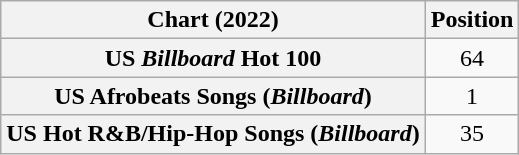<table class="wikitable sortable plainrowheaders" style="text-align:center">
<tr>
<th scope="col">Chart (2022)</th>
<th scope="col">Position</th>
</tr>
<tr>
<th scope="row">US <em>Billboard</em> Hot 100</th>
<td>64</td>
</tr>
<tr>
<th scope="row">US Afrobeats Songs (<em>Billboard</em>)</th>
<td>1</td>
</tr>
<tr>
<th scope="row">US Hot R&B/Hip-Hop Songs (<em>Billboard</em>)</th>
<td>35</td>
</tr>
</table>
